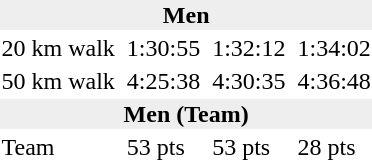<table>
<tr>
<td colspan=7 bgcolor=#eeeeee style=text-align:center;><strong>Men</strong></td>
</tr>
<tr>
<td>20 km walk</td>
<td></td>
<td>1:30:55</td>
<td></td>
<td>1:32:12</td>
<td></td>
<td>1:34:02</td>
</tr>
<tr>
<td>50 km walk</td>
<td></td>
<td>4:25:38</td>
<td></td>
<td>4:30:35</td>
<td></td>
<td>4:36:48</td>
</tr>
<tr>
<td colspan=7 bgcolor=#eeeeee style=text-align:center;><strong>Men (Team)</strong></td>
</tr>
<tr>
<td>Team</td>
<td></td>
<td>53 pts</td>
<td></td>
<td>53 pts</td>
<td></td>
<td>28 pts</td>
</tr>
</table>
